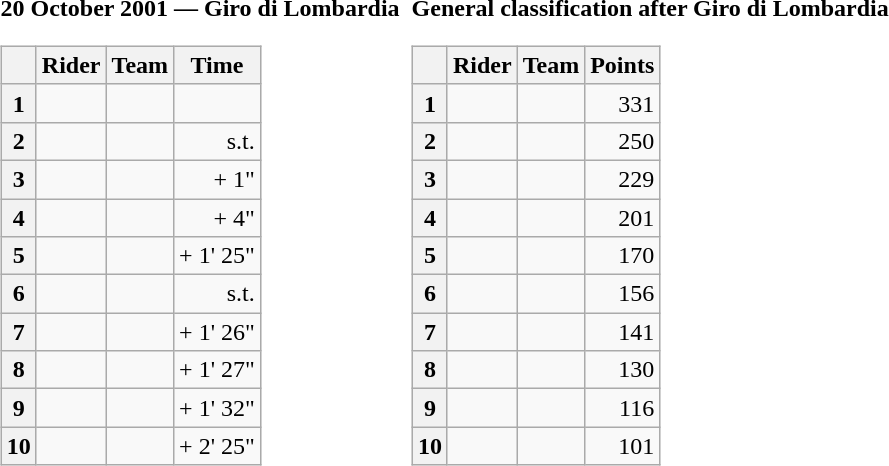<table>
<tr>
<td><strong>20 October 2001 — Giro di Lombardia </strong><br><table class="wikitable">
<tr>
<th></th>
<th>Rider</th>
<th>Team</th>
<th>Time</th>
</tr>
<tr>
<th>1</th>
<td></td>
<td></td>
<td align="right"></td>
</tr>
<tr>
<th>2</th>
<td></td>
<td></td>
<td align="right">s.t.</td>
</tr>
<tr>
<th>3</th>
<td></td>
<td></td>
<td align="right">+ 1"</td>
</tr>
<tr>
<th>4</th>
<td></td>
<td></td>
<td align="right">+ 4"</td>
</tr>
<tr>
<th>5</th>
<td></td>
<td></td>
<td align="right">+ 1' 25"</td>
</tr>
<tr>
<th>6</th>
<td></td>
<td></td>
<td align="right">s.t.</td>
</tr>
<tr>
<th>7</th>
<td></td>
<td></td>
<td align="right">+ 1' 26"</td>
</tr>
<tr>
<th>8</th>
<td></td>
<td></td>
<td align="right">+ 1' 27"</td>
</tr>
<tr>
<th>9</th>
<td></td>
<td></td>
<td align="right">+ 1' 32"</td>
</tr>
<tr>
<th>10</th>
<td></td>
<td></td>
<td align="right">+ 2' 25"</td>
</tr>
</table>
</td>
<td></td>
<td><strong>General classification after Giro di Lombardia</strong><br><table class="wikitable">
<tr>
<th></th>
<th>Rider</th>
<th>Team</th>
<th>Points</th>
</tr>
<tr>
<th>1</th>
<td> </td>
<td></td>
<td align="right">331</td>
</tr>
<tr>
<th>2</th>
<td></td>
<td></td>
<td align="right">250</td>
</tr>
<tr>
<th>3</th>
<td></td>
<td></td>
<td align="right">229</td>
</tr>
<tr>
<th>4</th>
<td></td>
<td></td>
<td align="right">201</td>
</tr>
<tr>
<th>5</th>
<td></td>
<td></td>
<td align="right">170</td>
</tr>
<tr>
<th>6</th>
<td></td>
<td></td>
<td align="right">156</td>
</tr>
<tr>
<th>7</th>
<td></td>
<td></td>
<td align="right">141</td>
</tr>
<tr>
<th>8</th>
<td></td>
<td></td>
<td align="right">130</td>
</tr>
<tr>
<th>9</th>
<td></td>
<td></td>
<td align="right">116</td>
</tr>
<tr>
<th>10</th>
<td></td>
<td></td>
<td align="right">101</td>
</tr>
</table>
</td>
</tr>
</table>
